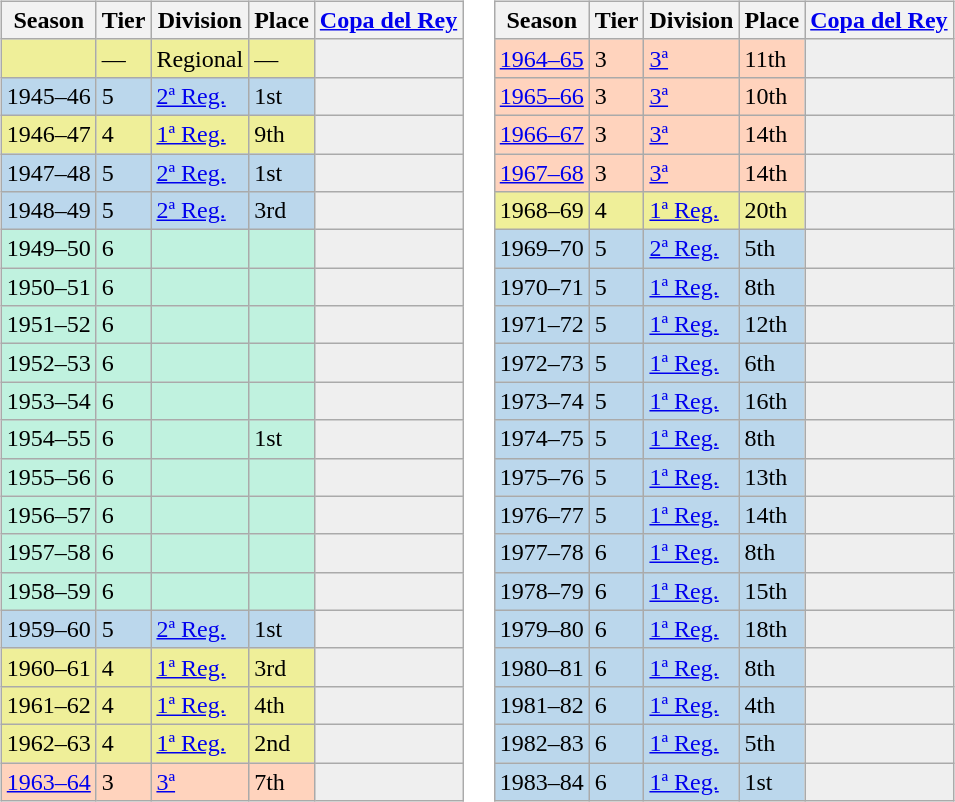<table>
<tr>
<td valign="top" width=0%><br><table class="wikitable">
<tr style="background:#f0f6fa;">
<th>Season</th>
<th>Tier</th>
<th>Division</th>
<th>Place</th>
<th><a href='#'>Copa del Rey</a></th>
</tr>
<tr>
<td style="background:#EFEF99;"></td>
<td style="background:#EFEF99;">—</td>
<td style="background:#EFEF99;">Regional</td>
<td style="background:#EFEF99;">—</td>
<th style="background:#efefef;"></th>
</tr>
<tr>
<td style="background:#BBD7EC;">1945–46</td>
<td style="background:#BBD7EC;">5</td>
<td style="background:#BBD7EC;"><a href='#'>2ª Reg.</a></td>
<td style="background:#BBD7EC;">1st</td>
<th style="background:#efefef;"></th>
</tr>
<tr>
<td style="background:#EFEF99;">1946–47</td>
<td style="background:#EFEF99;">4</td>
<td style="background:#EFEF99;"><a href='#'>1ª Reg.</a></td>
<td style="background:#EFEF99;">9th</td>
<th style="background:#efefef;"></th>
</tr>
<tr>
<td style="background:#BBD7EC;">1947–48</td>
<td style="background:#BBD7EC;">5</td>
<td style="background:#BBD7EC;"><a href='#'>2ª Reg.</a></td>
<td style="background:#BBD7EC;">1st</td>
<th style="background:#efefef;"></th>
</tr>
<tr>
<td style="background:#BBD7EC;">1948–49</td>
<td style="background:#BBD7EC;">5</td>
<td style="background:#BBD7EC;"><a href='#'>2ª Reg.</a></td>
<td style="background:#BBD7EC;">3rd</td>
<th style="background:#efefef;"></th>
</tr>
<tr>
<td style="background:#C0F2DF;">1949–50</td>
<td style="background:#C0F2DF;">6</td>
<td style="background:#C0F2DF;"></td>
<td style="background:#C0F2DF;"></td>
<th style="background:#efefef;"></th>
</tr>
<tr>
<td style="background:#C0F2DF;">1950–51</td>
<td style="background:#C0F2DF;">6</td>
<td style="background:#C0F2DF;"></td>
<td style="background:#C0F2DF;"></td>
<th style="background:#efefef;"></th>
</tr>
<tr>
<td style="background:#C0F2DF;">1951–52</td>
<td style="background:#C0F2DF;">6</td>
<td style="background:#C0F2DF;"></td>
<td style="background:#C0F2DF;"></td>
<th style="background:#efefef;"></th>
</tr>
<tr>
<td style="background:#C0F2DF;">1952–53</td>
<td style="background:#C0F2DF;">6</td>
<td style="background:#C0F2DF;"></td>
<td style="background:#C0F2DF;"></td>
<th style="background:#efefef;"></th>
</tr>
<tr>
<td style="background:#C0F2DF;">1953–54</td>
<td style="background:#C0F2DF;">6</td>
<td style="background:#C0F2DF;"></td>
<td style="background:#C0F2DF;"></td>
<th style="background:#efefef;"></th>
</tr>
<tr>
<td style="background:#C0F2DF;">1954–55</td>
<td style="background:#C0F2DF;">6</td>
<td style="background:#C0F2DF;"></td>
<td style="background:#C0F2DF;">1st</td>
<th style="background:#efefef;"></th>
</tr>
<tr>
<td style="background:#C0F2DF;">1955–56</td>
<td style="background:#C0F2DF;">6</td>
<td style="background:#C0F2DF;"></td>
<td style="background:#C0F2DF;"></td>
<th style="background:#efefef;"></th>
</tr>
<tr>
<td style="background:#C0F2DF;">1956–57</td>
<td style="background:#C0F2DF;">6</td>
<td style="background:#C0F2DF;"></td>
<td style="background:#C0F2DF;"></td>
<th style="background:#efefef;"></th>
</tr>
<tr>
<td style="background:#C0F2DF;">1957–58</td>
<td style="background:#C0F2DF;">6</td>
<td style="background:#C0F2DF;"></td>
<td style="background:#C0F2DF;"></td>
<th style="background:#efefef;"></th>
</tr>
<tr>
<td style="background:#C0F2DF;">1958–59</td>
<td style="background:#C0F2DF;">6</td>
<td style="background:#C0F2DF;"></td>
<td style="background:#C0F2DF;"></td>
<th style="background:#efefef;"></th>
</tr>
<tr>
<td style="background:#BBD7EC;">1959–60</td>
<td style="background:#BBD7EC;">5</td>
<td style="background:#BBD7EC;"><a href='#'>2ª Reg.</a></td>
<td style="background:#BBD7EC;">1st</td>
<th style="background:#efefef;"></th>
</tr>
<tr>
<td style="background:#EFEF99;">1960–61</td>
<td style="background:#EFEF99;">4</td>
<td style="background:#EFEF99;"><a href='#'>1ª Reg.</a></td>
<td style="background:#EFEF99;">3rd</td>
<th style="background:#efefef;"></th>
</tr>
<tr>
<td style="background:#EFEF99;">1961–62</td>
<td style="background:#EFEF99;">4</td>
<td style="background:#EFEF99;"><a href='#'>1ª Reg.</a></td>
<td style="background:#EFEF99;">4th</td>
<th style="background:#efefef;"></th>
</tr>
<tr>
<td style="background:#EFEF99;">1962–63</td>
<td style="background:#EFEF99;">4</td>
<td style="background:#EFEF99;"><a href='#'>1ª Reg.</a></td>
<td style="background:#EFEF99;">2nd</td>
<th style="background:#efefef;"></th>
</tr>
<tr>
<td style="background:#FFD3BD;"><a href='#'>1963–64</a></td>
<td style="background:#FFD3BD;">3</td>
<td style="background:#FFD3BD;"><a href='#'>3ª</a></td>
<td style="background:#FFD3BD;">7th</td>
<th style="background:#efefef;"></th>
</tr>
</table>
</td>
<td valign="top" width=0%><br><table class="wikitable">
<tr style="background:#f0f6fa;">
<th>Season</th>
<th>Tier</th>
<th>Division</th>
<th>Place</th>
<th><a href='#'>Copa del Rey</a></th>
</tr>
<tr>
<td style="background:#FFD3BD;"><a href='#'>1964–65</a></td>
<td style="background:#FFD3BD;">3</td>
<td style="background:#FFD3BD;"><a href='#'>3ª</a></td>
<td style="background:#FFD3BD;">11th</td>
<th style="background:#efefef;"></th>
</tr>
<tr>
<td style="background:#FFD3BD;"><a href='#'>1965–66</a></td>
<td style="background:#FFD3BD;">3</td>
<td style="background:#FFD3BD;"><a href='#'>3ª</a></td>
<td style="background:#FFD3BD;">10th</td>
<th style="background:#efefef;"></th>
</tr>
<tr>
<td style="background:#FFD3BD;"><a href='#'>1966–67</a></td>
<td style="background:#FFD3BD;">3</td>
<td style="background:#FFD3BD;"><a href='#'>3ª</a></td>
<td style="background:#FFD3BD;">14th</td>
<th style="background:#efefef;"></th>
</tr>
<tr>
<td style="background:#FFD3BD;"><a href='#'>1967–68</a></td>
<td style="background:#FFD3BD;">3</td>
<td style="background:#FFD3BD;"><a href='#'>3ª</a></td>
<td style="background:#FFD3BD;">14th</td>
<th style="background:#efefef;"></th>
</tr>
<tr>
<td style="background:#EFEF99;">1968–69</td>
<td style="background:#EFEF99;">4</td>
<td style="background:#EFEF99;"><a href='#'>1ª Reg.</a></td>
<td style="background:#EFEF99;">20th</td>
<th style="background:#efefef;"></th>
</tr>
<tr>
<td style="background:#BBD7EC;">1969–70</td>
<td style="background:#BBD7EC;">5</td>
<td style="background:#BBD7EC;"><a href='#'>2ª Reg.</a></td>
<td style="background:#BBD7EC;">5th</td>
<th style="background:#efefef;"></th>
</tr>
<tr>
<td style="background:#BBD7EC;">1970–71</td>
<td style="background:#BBD7EC;">5</td>
<td style="background:#BBD7EC;"><a href='#'>1ª Reg.</a></td>
<td style="background:#BBD7EC;">8th</td>
<th style="background:#efefef;"></th>
</tr>
<tr>
<td style="background:#BBD7EC;">1971–72</td>
<td style="background:#BBD7EC;">5</td>
<td style="background:#BBD7EC;"><a href='#'>1ª Reg.</a></td>
<td style="background:#BBD7EC;">12th</td>
<th style="background:#efefef;"></th>
</tr>
<tr>
<td style="background:#BBD7EC;">1972–73</td>
<td style="background:#BBD7EC;">5</td>
<td style="background:#BBD7EC;"><a href='#'>1ª Reg.</a></td>
<td style="background:#BBD7EC;">6th</td>
<th style="background:#efefef;"></th>
</tr>
<tr>
<td style="background:#BBD7EC;">1973–74</td>
<td style="background:#BBD7EC;">5</td>
<td style="background:#BBD7EC;"><a href='#'>1ª Reg.</a></td>
<td style="background:#BBD7EC;">16th</td>
<th style="background:#efefef;"></th>
</tr>
<tr>
<td style="background:#BBD7EC;">1974–75</td>
<td style="background:#BBD7EC;">5</td>
<td style="background:#BBD7EC;"><a href='#'>1ª Reg.</a></td>
<td style="background:#BBD7EC;">8th</td>
<th style="background:#efefef;"></th>
</tr>
<tr>
<td style="background:#BBD7EC;">1975–76</td>
<td style="background:#BBD7EC;">5</td>
<td style="background:#BBD7EC;"><a href='#'>1ª Reg.</a></td>
<td style="background:#BBD7EC;">13th</td>
<th style="background:#efefef;"></th>
</tr>
<tr>
<td style="background:#BBD7EC;">1976–77</td>
<td style="background:#BBD7EC;">5</td>
<td style="background:#BBD7EC;"><a href='#'>1ª Reg.</a></td>
<td style="background:#BBD7EC;">14th</td>
<th style="background:#efefef;"></th>
</tr>
<tr>
<td style="background:#BBD7EC;">1977–78</td>
<td style="background:#BBD7EC;">6</td>
<td style="background:#BBD7EC;"><a href='#'>1ª Reg.</a></td>
<td style="background:#BBD7EC;">8th</td>
<th style="background:#efefef;"></th>
</tr>
<tr>
<td style="background:#BBD7EC;">1978–79</td>
<td style="background:#BBD7EC;">6</td>
<td style="background:#BBD7EC;"><a href='#'>1ª Reg.</a></td>
<td style="background:#BBD7EC;">15th</td>
<th style="background:#efefef;"></th>
</tr>
<tr>
<td style="background:#BBD7EC;">1979–80</td>
<td style="background:#BBD7EC;">6</td>
<td style="background:#BBD7EC;"><a href='#'>1ª Reg.</a></td>
<td style="background:#BBD7EC;">18th</td>
<th style="background:#efefef;"></th>
</tr>
<tr>
<td style="background:#BBD7EC;">1980–81</td>
<td style="background:#BBD7EC;">6</td>
<td style="background:#BBD7EC;"><a href='#'>1ª Reg.</a></td>
<td style="background:#BBD7EC;">8th</td>
<th style="background:#efefef;"></th>
</tr>
<tr>
<td style="background:#BBD7EC;">1981–82</td>
<td style="background:#BBD7EC;">6</td>
<td style="background:#BBD7EC;"><a href='#'>1ª Reg.</a></td>
<td style="background:#BBD7EC;">4th</td>
<th style="background:#efefef;"></th>
</tr>
<tr>
<td style="background:#BBD7EC;">1982–83</td>
<td style="background:#BBD7EC;">6</td>
<td style="background:#BBD7EC;"><a href='#'>1ª Reg.</a></td>
<td style="background:#BBD7EC;">5th</td>
<th style="background:#efefef;"></th>
</tr>
<tr>
<td style="background:#BBD7EC;">1983–84</td>
<td style="background:#BBD7EC;">6</td>
<td style="background:#BBD7EC;"><a href='#'>1ª Reg.</a></td>
<td style="background:#BBD7EC;">1st</td>
<th style="background:#efefef;"></th>
</tr>
</table>
</td>
</tr>
</table>
